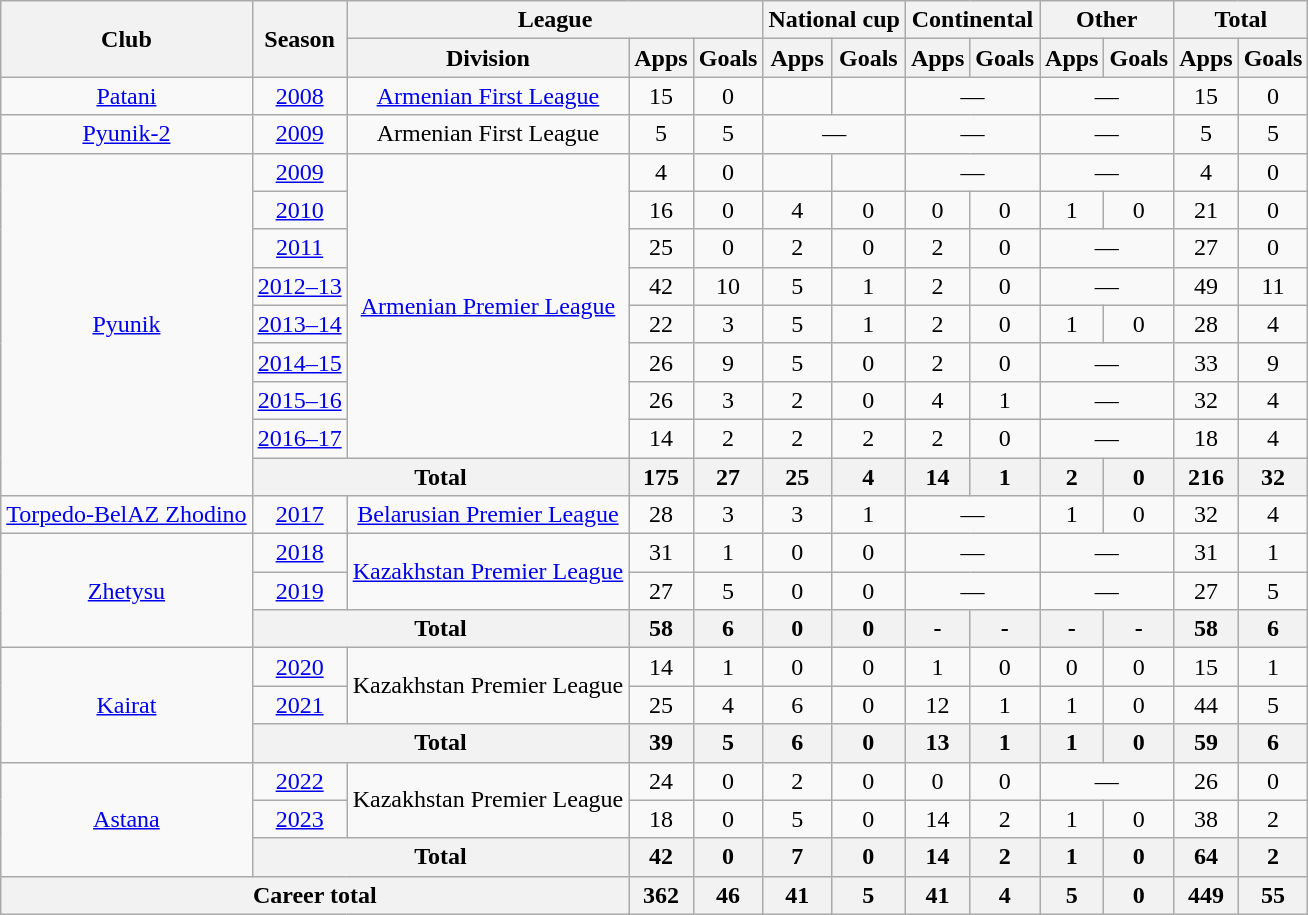<table class="wikitable" style="text-align:center">
<tr>
<th rowspan="2">Club</th>
<th rowspan="2">Season</th>
<th colspan="3">League</th>
<th colspan="2">National cup</th>
<th colspan="2">Continental</th>
<th colspan="2">Other</th>
<th colspan="2">Total</th>
</tr>
<tr>
<th>Division</th>
<th>Apps</th>
<th>Goals</th>
<th>Apps</th>
<th>Goals</th>
<th>Apps</th>
<th>Goals</th>
<th>Apps</th>
<th>Goals</th>
<th>Apps</th>
<th>Goals</th>
</tr>
<tr>
<td><a href='#'>Patani</a></td>
<td><a href='#'>2008</a></td>
<td><a href='#'>Armenian First League</a></td>
<td>15</td>
<td>0</td>
<td></td>
<td></td>
<td colspan="2">—</td>
<td colspan="2">—</td>
<td>15</td>
<td>0</td>
</tr>
<tr>
<td><a href='#'>Pyunik-2</a></td>
<td><a href='#'>2009</a></td>
<td>Armenian First League</td>
<td>5</td>
<td>5</td>
<td colspan="2">—</td>
<td colspan="2">—</td>
<td colspan="2">—</td>
<td>5</td>
<td>5</td>
</tr>
<tr>
<td rowspan="9"><a href='#'>Pyunik</a></td>
<td><a href='#'>2009</a></td>
<td rowspan="8"><a href='#'>Armenian Premier League</a></td>
<td>4</td>
<td>0</td>
<td></td>
<td></td>
<td colspan="2">—</td>
<td colspan="2">—</td>
<td>4</td>
<td>0</td>
</tr>
<tr>
<td><a href='#'>2010</a></td>
<td>16</td>
<td>0</td>
<td>4</td>
<td>0</td>
<td>0</td>
<td>0</td>
<td>1</td>
<td>0</td>
<td>21</td>
<td>0</td>
</tr>
<tr>
<td><a href='#'>2011</a></td>
<td>25</td>
<td>0</td>
<td>2</td>
<td>0</td>
<td>2</td>
<td>0</td>
<td colspan="2">—</td>
<td>27</td>
<td>0</td>
</tr>
<tr>
<td><a href='#'>2012–13</a></td>
<td>42</td>
<td>10</td>
<td>5</td>
<td>1</td>
<td>2</td>
<td>0</td>
<td colspan="2">—</td>
<td>49</td>
<td>11</td>
</tr>
<tr>
<td><a href='#'>2013–14</a></td>
<td>22</td>
<td>3</td>
<td>5</td>
<td>1</td>
<td>2</td>
<td>0</td>
<td>1</td>
<td>0</td>
<td>28</td>
<td>4</td>
</tr>
<tr>
<td><a href='#'>2014–15</a></td>
<td>26</td>
<td>9</td>
<td>5</td>
<td>0</td>
<td>2</td>
<td>0</td>
<td colspan="2">—</td>
<td>33</td>
<td>9</td>
</tr>
<tr>
<td><a href='#'>2015–16</a></td>
<td>26</td>
<td>3</td>
<td>2</td>
<td>0</td>
<td>4</td>
<td>1</td>
<td colspan="2">—</td>
<td>32</td>
<td>4</td>
</tr>
<tr>
<td><a href='#'>2016–17</a></td>
<td>14</td>
<td>2</td>
<td>2</td>
<td>2</td>
<td>2</td>
<td>0</td>
<td colspan="2">—</td>
<td>18</td>
<td>4</td>
</tr>
<tr>
<th colspan="2">Total</th>
<th>175</th>
<th>27</th>
<th>25</th>
<th>4</th>
<th>14</th>
<th>1</th>
<th>2</th>
<th>0</th>
<th>216</th>
<th>32</th>
</tr>
<tr>
<td><a href='#'>Torpedo-BelAZ Zhodino</a></td>
<td><a href='#'>2017</a></td>
<td><a href='#'>Belarusian Premier League</a></td>
<td>28</td>
<td>3</td>
<td>3</td>
<td>1</td>
<td colspan="2">—</td>
<td>1</td>
<td>0</td>
<td>32</td>
<td>4</td>
</tr>
<tr>
<td rowspan="3"><a href='#'>Zhetysu</a></td>
<td><a href='#'>2018</a></td>
<td rowspan="2"><a href='#'>Kazakhstan Premier League</a></td>
<td>31</td>
<td>1</td>
<td>0</td>
<td>0</td>
<td colspan="2">—</td>
<td colspan="2">—</td>
<td>31</td>
<td>1</td>
</tr>
<tr>
<td><a href='#'>2019</a></td>
<td>27</td>
<td>5</td>
<td>0</td>
<td>0</td>
<td colspan="2">—</td>
<td colspan="2">—</td>
<td>27</td>
<td>5</td>
</tr>
<tr>
<th colspan="2">Total</th>
<th>58</th>
<th>6</th>
<th>0</th>
<th>0</th>
<th>-</th>
<th>-</th>
<th>-</th>
<th>-</th>
<th>58</th>
<th>6</th>
</tr>
<tr>
<td rowspan="3"><a href='#'>Kairat</a></td>
<td><a href='#'>2020</a></td>
<td rowspan="2">Kazakhstan Premier League</td>
<td>14</td>
<td>1</td>
<td>0</td>
<td>0</td>
<td>1</td>
<td>0</td>
<td>0</td>
<td>0</td>
<td>15</td>
<td>1</td>
</tr>
<tr>
<td><a href='#'>2021</a></td>
<td>25</td>
<td>4</td>
<td>6</td>
<td>0</td>
<td>12</td>
<td>1</td>
<td>1</td>
<td>0</td>
<td>44</td>
<td>5</td>
</tr>
<tr>
<th colspan="2">Total</th>
<th>39</th>
<th>5</th>
<th>6</th>
<th>0</th>
<th>13</th>
<th>1</th>
<th>1</th>
<th>0</th>
<th>59</th>
<th>6</th>
</tr>
<tr>
<td rowspan="3"><a href='#'>Astana</a></td>
<td><a href='#'>2022</a></td>
<td rowspan="2">Kazakhstan Premier League</td>
<td>24</td>
<td>0</td>
<td>2</td>
<td>0</td>
<td>0</td>
<td>0</td>
<td colspan="2">—</td>
<td>26</td>
<td>0</td>
</tr>
<tr>
<td><a href='#'>2023</a></td>
<td>18</td>
<td>0</td>
<td>5</td>
<td>0</td>
<td>14</td>
<td>2</td>
<td>1</td>
<td>0</td>
<td>38</td>
<td>2</td>
</tr>
<tr>
<th colspan="2">Total</th>
<th>42</th>
<th>0</th>
<th>7</th>
<th>0</th>
<th>14</th>
<th>2</th>
<th>1</th>
<th>0</th>
<th>64</th>
<th>2</th>
</tr>
<tr>
<th colspan="3">Career total</th>
<th>362</th>
<th>46</th>
<th>41</th>
<th>5</th>
<th>41</th>
<th>4</th>
<th>5</th>
<th>0</th>
<th>449</th>
<th>55</th>
</tr>
</table>
